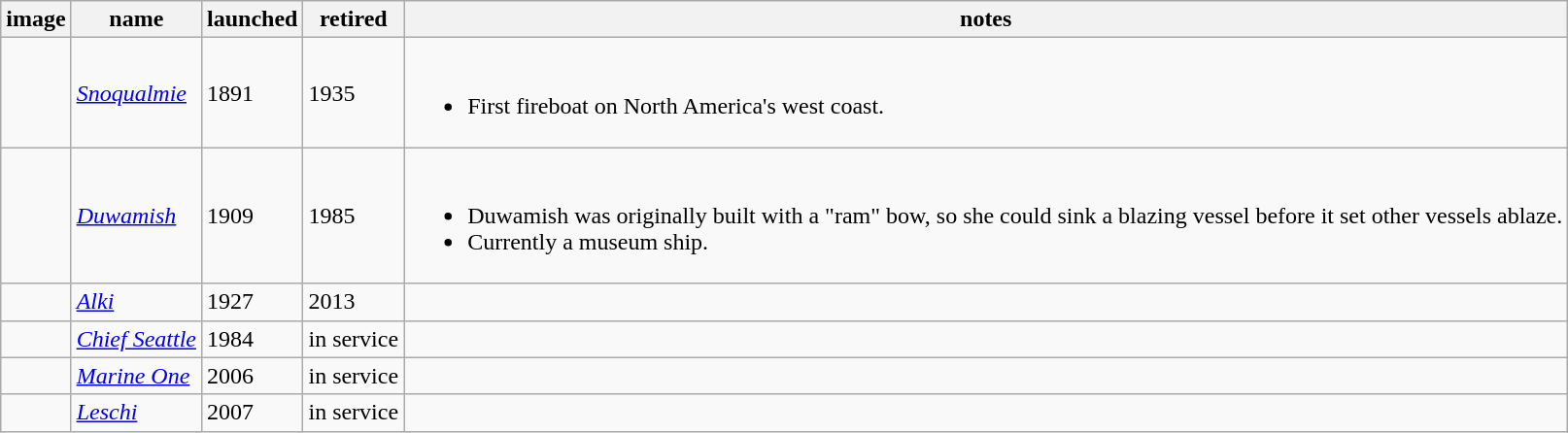<table class="wikitable sortable">
<tr>
<th>image</th>
<th>name</th>
<th>launched</th>
<th>retired</th>
<th>notes</th>
</tr>
<tr>
<td></td>
<td><a href='#'><em>Snoqualmie</em></a></td>
<td>1891</td>
<td>1935</td>
<td><br><ul><li>First fireboat on North America's west coast.</li></ul></td>
</tr>
<tr>
<td></td>
<td><a href='#'><em>Duwamish</em></a></td>
<td>1909</td>
<td>1985</td>
<td><br><ul><li>Duwamish was originally built with a "ram" bow, so she could sink a blazing vessel before it set other vessels ablaze.</li><li>Currently a museum ship.</li></ul></td>
</tr>
<tr>
<td></td>
<td><a href='#'><em>Alki</em></a></td>
<td>1927</td>
<td>2013</td>
<td></td>
</tr>
<tr>
<td></td>
<td><a href='#'><em>Chief Seattle</em></a></td>
<td>1984</td>
<td>in service</td>
<td></td>
</tr>
<tr>
<td></td>
<td><a href='#'><em>Marine One</em></a></td>
<td>2006</td>
<td>in service</td>
<td></td>
</tr>
<tr>
<td></td>
<td><a href='#'><em>Leschi</em></a></td>
<td>2007</td>
<td>in service</td>
<td></td>
</tr>
</table>
